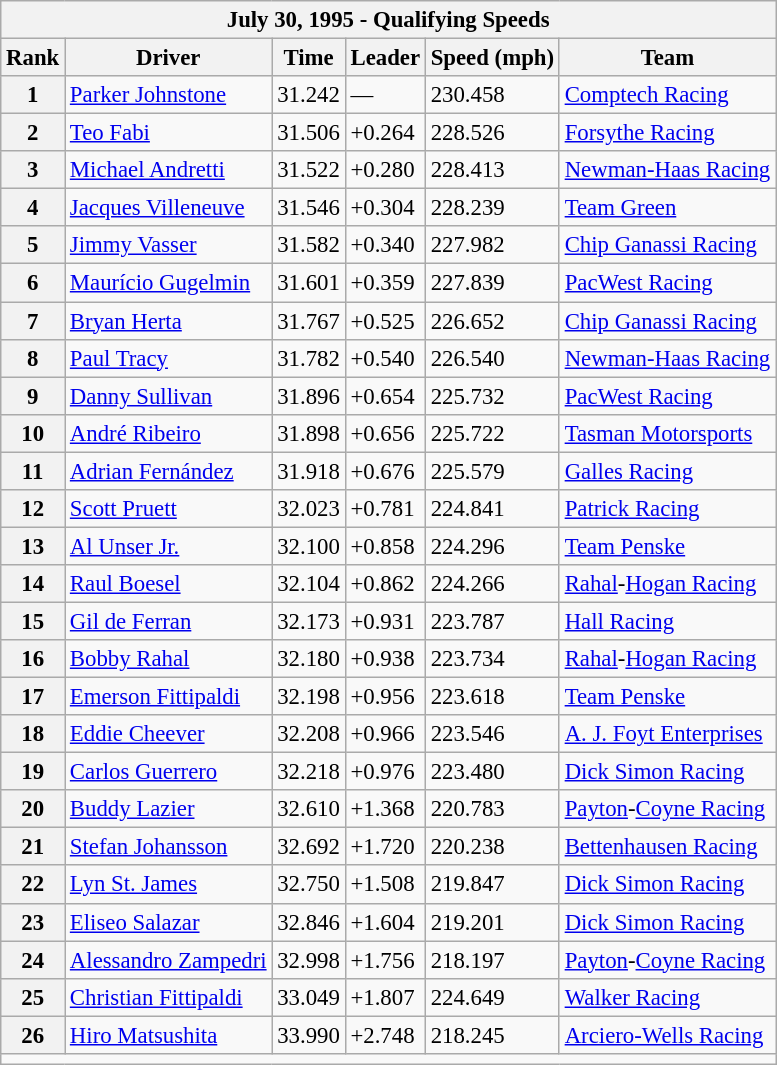<table class="wikitable" style="font-size:95%;">
<tr>
<th colspan=6>July 30, 1995 - Qualifying Speeds</th>
</tr>
<tr>
<th>Rank</th>
<th>Driver</th>
<th>Time</th>
<th>Leader</th>
<th>Speed (mph)</th>
<th>Team</th>
</tr>
<tr>
<th>1</th>
<td> <a href='#'>Parker Johnstone</a></td>
<td>31.242</td>
<td>—</td>
<td>230.458</td>
<td><a href='#'>Comptech Racing</a></td>
</tr>
<tr>
<th>2</th>
<td> <a href='#'>Teo Fabi</a></td>
<td>31.506</td>
<td>+0.264</td>
<td>228.526</td>
<td><a href='#'>Forsythe Racing</a></td>
</tr>
<tr>
<th>3</th>
<td> <a href='#'>Michael Andretti</a> <strong></strong></td>
<td>31.522</td>
<td>+0.280</td>
<td>228.413</td>
<td><a href='#'>Newman-Haas Racing</a></td>
</tr>
<tr>
<th>4</th>
<td> <a href='#'>Jacques Villeneuve</a></td>
<td>31.546</td>
<td>+0.304</td>
<td>228.239</td>
<td><a href='#'>Team Green</a></td>
</tr>
<tr>
<th>5</th>
<td> <a href='#'>Jimmy Vasser</a></td>
<td>31.582</td>
<td>+0.340</td>
<td>227.982</td>
<td><a href='#'>Chip Ganassi Racing</a></td>
</tr>
<tr>
<th>6</th>
<td> <a href='#'>Maurício Gugelmin</a></td>
<td>31.601</td>
<td>+0.359</td>
<td>227.839</td>
<td><a href='#'>PacWest Racing</a></td>
</tr>
<tr>
<th>7</th>
<td> <a href='#'>Bryan Herta</a></td>
<td>31.767</td>
<td>+0.525</td>
<td>226.652</td>
<td><a href='#'>Chip Ganassi Racing</a></td>
</tr>
<tr>
<th>8</th>
<td> <a href='#'>Paul Tracy</a></td>
<td>31.782</td>
<td>+0.540</td>
<td>226.540</td>
<td><a href='#'>Newman-Haas Racing</a></td>
</tr>
<tr>
<th>9</th>
<td> <a href='#'>Danny Sullivan</a> <strong></strong></td>
<td>31.896</td>
<td>+0.654</td>
<td>225.732</td>
<td><a href='#'>PacWest Racing</a></td>
</tr>
<tr>
<th>10</th>
<td> <a href='#'>André Ribeiro</a> <strong></strong></td>
<td>31.898</td>
<td>+0.656</td>
<td>225.722</td>
<td><a href='#'>Tasman Motorsports</a></td>
</tr>
<tr>
<th>11</th>
<td> <a href='#'>Adrian Fernández</a></td>
<td>31.918</td>
<td>+0.676</td>
<td>225.579</td>
<td><a href='#'>Galles Racing</a></td>
</tr>
<tr>
<th>12</th>
<td> <a href='#'>Scott Pruett</a></td>
<td>32.023</td>
<td>+0.781</td>
<td>224.841</td>
<td><a href='#'>Patrick Racing</a></td>
</tr>
<tr>
<th>13</th>
<td> <a href='#'>Al Unser Jr.</a> <strong></strong></td>
<td>32.100</td>
<td>+0.858</td>
<td>224.296</td>
<td><a href='#'>Team Penske</a></td>
</tr>
<tr>
<th>14</th>
<td> <a href='#'>Raul Boesel</a></td>
<td>32.104</td>
<td>+0.862</td>
<td>224.266</td>
<td><a href='#'>Rahal</a>-<a href='#'>Hogan Racing</a></td>
</tr>
<tr>
<th>15</th>
<td> <a href='#'>Gil de Ferran</a> <strong></strong></td>
<td>32.173</td>
<td>+0.931</td>
<td>223.787</td>
<td><a href='#'>Hall Racing</a></td>
</tr>
<tr>
<th>16</th>
<td> <a href='#'>Bobby Rahal</a></td>
<td>32.180</td>
<td>+0.938</td>
<td>223.734</td>
<td><a href='#'>Rahal</a>-<a href='#'>Hogan Racing</a></td>
</tr>
<tr>
<th>17</th>
<td> <a href='#'>Emerson Fittipaldi</a><strong></strong></td>
<td>32.198</td>
<td>+0.956</td>
<td>223.618</td>
<td><a href='#'>Team Penske</a></td>
</tr>
<tr>
<th>18</th>
<td> <a href='#'>Eddie Cheever</a></td>
<td>32.208</td>
<td>+0.966</td>
<td>223.546</td>
<td><a href='#'>A. J. Foyt Enterprises</a></td>
</tr>
<tr>
<th>19</th>
<td> <a href='#'>Carlos Guerrero</a> <strong></strong></td>
<td>32.218</td>
<td>+0.976</td>
<td>223.480</td>
<td><a href='#'>Dick Simon Racing</a></td>
</tr>
<tr>
<th>20</th>
<td> <a href='#'>Buddy Lazier</a></td>
<td>32.610</td>
<td>+1.368</td>
<td>220.783</td>
<td><a href='#'>Payton</a>-<a href='#'>Coyne Racing</a></td>
</tr>
<tr>
<th>21</th>
<td> <a href='#'>Stefan Johansson</a></td>
<td>32.692</td>
<td>+1.720</td>
<td>220.238</td>
<td><a href='#'>Bettenhausen Racing</a></td>
</tr>
<tr>
<th>22</th>
<td> <a href='#'>Lyn St. James</a></td>
<td>32.750</td>
<td>+1.508</td>
<td>219.847</td>
<td><a href='#'>Dick Simon Racing</a></td>
</tr>
<tr>
<th>23</th>
<td> <a href='#'>Eliseo Salazar</a> <strong></strong></td>
<td>32.846</td>
<td>+1.604</td>
<td>219.201</td>
<td><a href='#'>Dick Simon Racing</a></td>
</tr>
<tr>
<th>24</th>
<td> <a href='#'>Alessandro Zampedri</a></td>
<td>32.998</td>
<td>+1.756</td>
<td>218.197</td>
<td><a href='#'>Payton</a>-<a href='#'>Coyne Racing</a></td>
</tr>
<tr>
<th>25</th>
<td> <a href='#'>Christian Fittipaldi</a> <strong></strong></td>
<td>33.049</td>
<td>+1.807</td>
<td>224.649</td>
<td><a href='#'>Walker Racing</a></td>
</tr>
<tr>
<th>26</th>
<td> <a href='#'>Hiro Matsushita</a></td>
<td>33.990</td>
<td>+2.748</td>
<td>218.245</td>
<td><a href='#'>Arciero-Wells Racing</a></td>
</tr>
<tr>
<td colspan="6"></td>
</tr>
</table>
